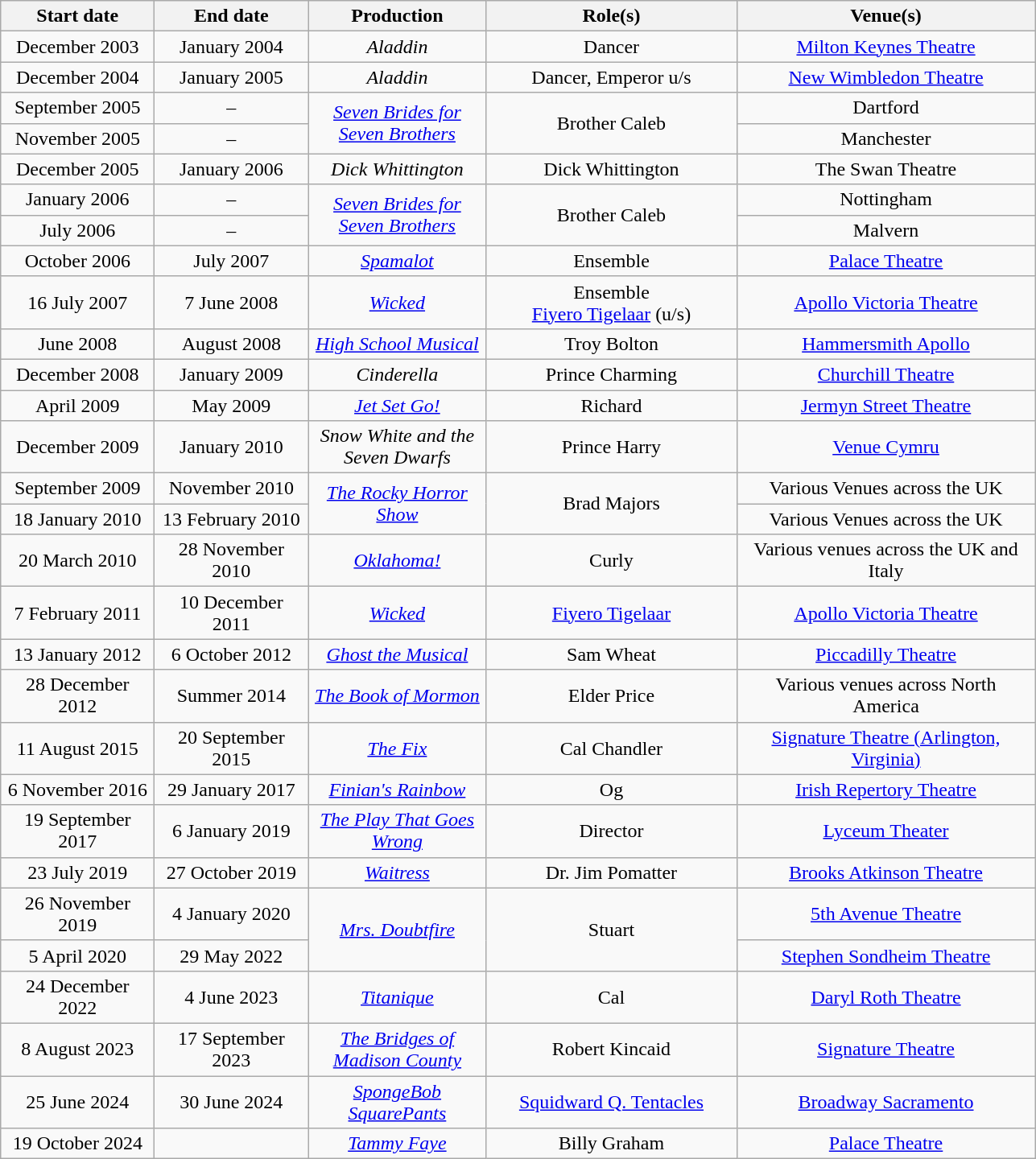<table class="wikitable">
<tr>
<th style="width:120px;">Start date</th>
<th style="width:120px;">End date</th>
<th style="width:140px;">Production</th>
<th style="width:200px;">Role(s)</th>
<th style="width:240px;">Venue(s)</th>
</tr>
<tr>
<td style="text-align:center;">December 2003</td>
<td style="text-align:center;">January 2004</td>
<td style="text-align:center;"><em>Aladdin</em></td>
<td style="text-align:center;">Dancer</td>
<td style="text-align:center;"><a href='#'>Milton Keynes Theatre</a></td>
</tr>
<tr>
<td style="text-align:center;">December 2004</td>
<td style="text-align:center;">January 2005</td>
<td style="text-align:center;"><em>Aladdin</em></td>
<td style="text-align:center;">Dancer, Emperor u/s</td>
<td style="text-align:center;"><a href='#'>New Wimbledon Theatre</a></td>
</tr>
<tr>
<td style="text-align:center;">September 2005</td>
<td style="text-align:center;">–</td>
<td rowspan="2" style="text-align:center;"><em><a href='#'>Seven Brides for Seven Brothers</a></em></td>
<td rowspan="2" style="text-align:center;">Brother Caleb</td>
<td style="text-align:center;">Dartford</td>
</tr>
<tr style="text-align:center;">
<td>November 2005</td>
<td>–</td>
<td>Manchester</td>
</tr>
<tr>
<td style="text-align:center;">December 2005</td>
<td style="text-align:center;">January 2006</td>
<td style="text-align:center;"><em>Dick Whittington</em></td>
<td style="text-align:center;">Dick Whittington</td>
<td style="text-align:center;">The Swan Theatre</td>
</tr>
<tr>
<td style="text-align:center;">January 2006</td>
<td style="text-align:center;">–</td>
<td rowspan="2" style="text-align:center;"><em><a href='#'>Seven Brides for Seven Brothers</a></em></td>
<td rowspan="2" style="text-align:center;">Brother Caleb</td>
<td style="text-align:center;">Nottingham</td>
</tr>
<tr style="text-align:center;">
<td>July 2006</td>
<td>–</td>
<td>Malvern</td>
</tr>
<tr>
<td style="text-align:center;">October 2006</td>
<td style="text-align:center;">July 2007</td>
<td style="text-align:center;"><em><a href='#'>Spamalot</a></em></td>
<td style="text-align:center;">Ensemble</td>
<td style="text-align:center;"><a href='#'>Palace Theatre</a></td>
</tr>
<tr>
<td style="text-align:center;">16 July 2007</td>
<td style="text-align:center;">7 June 2008</td>
<td style="text-align:center;"><em><a href='#'>Wicked</a></em></td>
<td style="text-align:center;">Ensemble<br><a href='#'>Fiyero Tigelaar</a> (u/s)</td>
<td style="text-align:center;"><a href='#'>Apollo Victoria Theatre</a></td>
</tr>
<tr>
<td style="text-align:center;">June 2008</td>
<td style="text-align:center;">August 2008</td>
<td style="text-align:center;"><em><a href='#'>High School Musical</a></em></td>
<td style="text-align:center;">Troy Bolton</td>
<td style="text-align:center;"><a href='#'>Hammersmith Apollo</a></td>
</tr>
<tr>
<td style="text-align:center;">December 2008</td>
<td style="text-align:center;">January 2009</td>
<td style="text-align:center;"><em>Cinderella</em></td>
<td style="text-align:center;">Prince Charming</td>
<td style="text-align:center;"><a href='#'>Churchill Theatre</a></td>
</tr>
<tr>
<td style="text-align:center;">April 2009</td>
<td style="text-align:center;">May 2009</td>
<td style="text-align:center;"><em><a href='#'>Jet Set Go!</a></em></td>
<td style="text-align:center;">Richard</td>
<td style="text-align:center;"><a href='#'>Jermyn Street Theatre</a></td>
</tr>
<tr>
<td style="text-align:center;">December 2009</td>
<td style="text-align:center;">January 2010</td>
<td style="text-align:center;"><em>Snow White and the Seven Dwarfs</em></td>
<td style="text-align:center;">Prince Harry</td>
<td style="text-align:center;"><a href='#'>Venue Cymru</a></td>
</tr>
<tr>
<td style="text-align:center;">September 2009</td>
<td style="text-align:center;">November 2010</td>
<td rowspan="2" style="text-align:center;"><em><a href='#'>The Rocky Horror Show</a></em></td>
<td rowspan="2" style="text-align:center;">Brad Majors</td>
<td style="text-align:center;">Various Venues across the UK</td>
</tr>
<tr style="text-align:center;">
<td>18 January 2010</td>
<td>13 February 2010</td>
<td>Various Venues across the UK</td>
</tr>
<tr>
<td style="text-align:center;">20 March 2010</td>
<td style="text-align:center;">28 November 2010</td>
<td style="text-align:center;"><em><a href='#'>Oklahoma!</a></em></td>
<td style="text-align:center;">Curly</td>
<td style="text-align:center;">Various venues across the UK and Italy</td>
</tr>
<tr>
<td style="text-align:center;">7 February 2011</td>
<td style="text-align:center;">10 December 2011</td>
<td style="text-align:center;"><em><a href='#'>Wicked</a></em></td>
<td style="text-align:center;"><a href='#'>Fiyero Tigelaar</a></td>
<td style="text-align:center;"><a href='#'>Apollo Victoria Theatre</a></td>
</tr>
<tr>
<td style="text-align:center;">13 January 2012</td>
<td style="text-align:center;">6 October 2012</td>
<td style="text-align:center;"><em><a href='#'>Ghost the Musical</a></em></td>
<td style="text-align:center;">Sam Wheat</td>
<td style="text-align:center;"><a href='#'>Piccadilly Theatre</a></td>
</tr>
<tr>
<td style="text-align:center;">28 December 2012</td>
<td style="text-align:center;">Summer 2014</td>
<td style="text-align:center;"><em><a href='#'>The Book of Mormon</a></em></td>
<td style="text-align:center;">Elder Price</td>
<td style="text-align:center;">Various venues across North America</td>
</tr>
<tr>
<td style="text-align:center;">11 August 2015</td>
<td style="text-align:center;">20 September 2015</td>
<td style="text-align:center;"><em><a href='#'>The Fix</a></em></td>
<td style="text-align:center;">Cal Chandler</td>
<td style="text-align:center;"><a href='#'>Signature Theatre (Arlington, Virginia)</a></td>
</tr>
<tr>
<td style="text-align:center;">6 November 2016</td>
<td style="text-align:center;">29 January 2017</td>
<td style="text-align:center;"><em><a href='#'>Finian's Rainbow</a></em></td>
<td style="text-align:center;">Og</td>
<td style="text-align:center;"><a href='#'>Irish Repertory Theatre</a></td>
</tr>
<tr>
<td style="text-align:center;">19 September 2017</td>
<td style="text-align:center;">6 January 2019</td>
<td style="text-align:center;"><em><a href='#'>The Play That Goes Wrong</a></em></td>
<td style="text-align:center;">Director</td>
<td style="text-align:center;"><a href='#'>Lyceum Theater</a></td>
</tr>
<tr>
<td style="text-align:center;">23 July 2019</td>
<td style="text-align:center;">27 October 2019</td>
<td style="text-align:center;"><em><a href='#'>Waitress</a></em></td>
<td style="text-align:center;">Dr. Jim Pomatter</td>
<td style="text-align:center;"><a href='#'>Brooks Atkinson Theatre</a></td>
</tr>
<tr>
<td style="text-align:center;">26 November 2019</td>
<td style="text-align:center;">4 January 2020</td>
<td rowspan="2" style="text-align:center;"><em><a href='#'>Mrs. Doubtfire</a></em></td>
<td rowspan="2" style="text-align:center;">Stuart</td>
<td style="text-align:center;"><a href='#'>5th Avenue Theatre</a></td>
</tr>
<tr>
<td style="text-align:center;">5 April 2020</td>
<td style="text-align:center;">29 May 2022</td>
<td style="text-align:center;"><a href='#'>Stephen Sondheim Theatre</a></td>
</tr>
<tr>
<td align=center>24 December 2022</td>
<td align=center>4 June 2023</td>
<td align=center><em><a href='#'>Titanique</a></em></td>
<td align=center>Cal</td>
<td align=center><a href='#'>Daryl Roth Theatre</a></td>
</tr>
<tr>
<td align=center>8 August 2023</td>
<td align=center>17 September 2023</td>
<td align=center><a href='#'><em>The Bridges of Madison County</em></a></td>
<td align=center>Robert Kincaid</td>
<td align=center><a href='#'>Signature Theatre</a></td>
</tr>
<tr>
<td align=center>25 June 2024</td>
<td align=center>30 June 2024</td>
<td align=center><a href='#'><em>SpongeBob SquarePants</em></a></td>
<td align=center><a href='#'>Squidward Q. Tentacles</a></td>
<td align=center><a href='#'>Broadway Sacramento</a></td>
</tr>
<tr>
<td align=center>19 October 2024</td>
<td align=center></td>
<td align=center><a href='#'><em>Tammy Faye</em></a></td>
<td align=center>Billy Graham</td>
<td align=center><a href='#'>Palace Theatre</a></td>
</tr>
</table>
